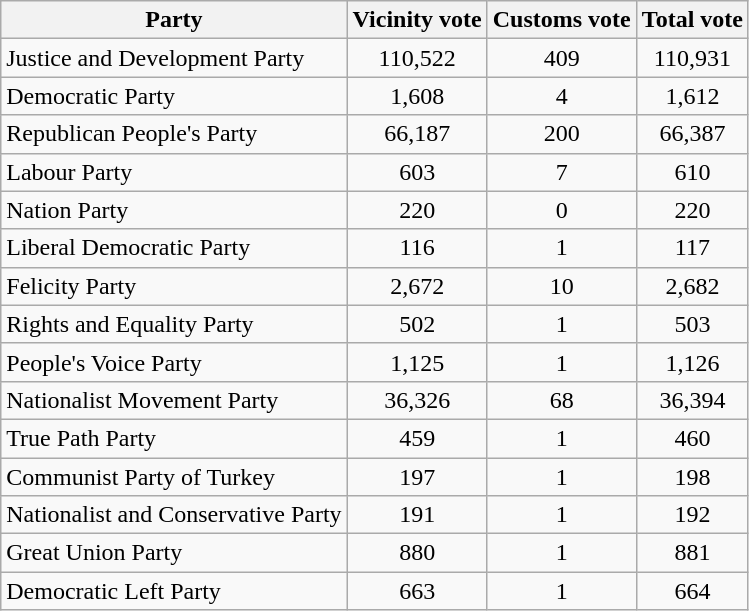<table class="wikitable sortable">
<tr>
<th style="text-align:center;">Party</th>
<th style="text-align:center;">Vicinity vote</th>
<th style="text-align:center;">Customs vote</th>
<th style="text-align:center;">Total vote</th>
</tr>
<tr>
<td>Justice and Development Party</td>
<td style="text-align:center;">110,522</td>
<td style="text-align:center;">409</td>
<td style="text-align:center;">110,931</td>
</tr>
<tr>
<td>Democratic Party</td>
<td style="text-align:center;">1,608</td>
<td style="text-align:center;">4</td>
<td style="text-align:center;">1,612</td>
</tr>
<tr>
<td>Republican People's Party</td>
<td style="text-align:center;">66,187</td>
<td style="text-align:center;">200</td>
<td style="text-align:center;">66,387</td>
</tr>
<tr>
<td>Labour Party</td>
<td style="text-align:center;">603</td>
<td style="text-align:center;">7</td>
<td style="text-align:center;">610</td>
</tr>
<tr>
<td>Nation Party</td>
<td style="text-align:center;">220</td>
<td style="text-align:center;">0</td>
<td style="text-align:center;">220</td>
</tr>
<tr>
<td>Liberal Democratic Party</td>
<td style="text-align:center;">116</td>
<td style="text-align:center;">1</td>
<td style="text-align:center;">117</td>
</tr>
<tr>
<td>Felicity Party</td>
<td style="text-align:center;">2,672</td>
<td style="text-align:center;">10</td>
<td style="text-align:center;">2,682</td>
</tr>
<tr>
<td>Rights and Equality Party</td>
<td style="text-align:center;">502</td>
<td style="text-align:center;">1</td>
<td style="text-align:center;">503</td>
</tr>
<tr>
<td>People's Voice Party</td>
<td style="text-align:center;">1,125</td>
<td style="text-align:center;">1</td>
<td style="text-align:center;">1,126</td>
</tr>
<tr>
<td>Nationalist Movement Party</td>
<td style="text-align:center;">36,326</td>
<td style="text-align:center;">68</td>
<td style="text-align:center;">36,394</td>
</tr>
<tr>
<td>True Path Party</td>
<td style="text-align:center;">459</td>
<td style="text-align:center;">1</td>
<td style="text-align:center;">460</td>
</tr>
<tr>
<td>Communist Party of Turkey</td>
<td style="text-align:center;">197</td>
<td style="text-align:center;">1</td>
<td style="text-align:center;">198</td>
</tr>
<tr>
<td>Nationalist and Conservative Party</td>
<td style="text-align:center;">191</td>
<td style="text-align:center;">1</td>
<td style="text-align:center;">192</td>
</tr>
<tr>
<td>Great Union Party</td>
<td style="text-align:center;">880</td>
<td style="text-align:center;">1</td>
<td style="text-align:center;">881</td>
</tr>
<tr>
<td>Democratic Left Party</td>
<td style="text-align:center;">663</td>
<td style="text-align:center;">1</td>
<td style="text-align:center;">664</td>
</tr>
</table>
